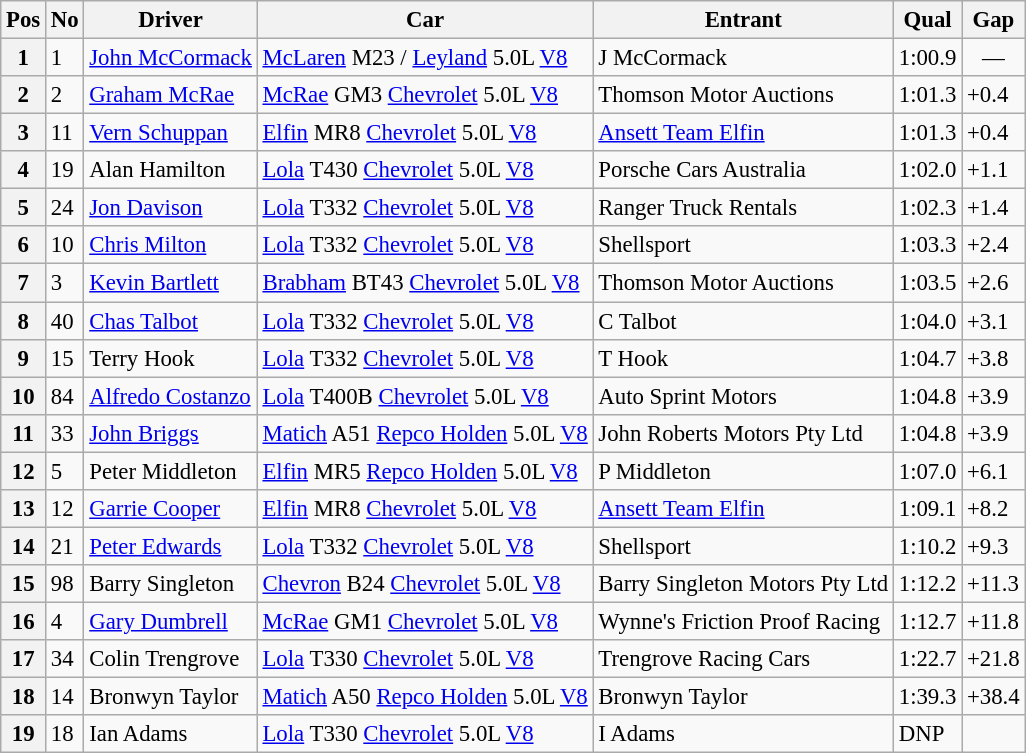<table class="wikitable sortable" style="font-size: 95%;">
<tr>
<th>Pos</th>
<th>No</th>
<th>Driver</th>
<th>Car</th>
<th>Entrant</th>
<th>Qual</th>
<th>Gap</th>
</tr>
<tr>
<th>1</th>
<td>1</td>
<td> <a href='#'>John McCormack</a></td>
<td><a href='#'>McLaren</a> M23 / <a href='#'>Leyland</a> 5.0L <a href='#'>V8</a></td>
<td>J McCormack</td>
<td>1:00.9</td>
<td align="center">—</td>
</tr>
<tr>
<th>2</th>
<td>2</td>
<td> <a href='#'>Graham McRae</a></td>
<td><a href='#'>McRae</a> GM3 <a href='#'>Chevrolet</a> 5.0L <a href='#'>V8</a></td>
<td>Thomson Motor Auctions</td>
<td>1:01.3</td>
<td>+0.4</td>
</tr>
<tr>
<th>3</th>
<td>11</td>
<td> <a href='#'>Vern Schuppan</a></td>
<td><a href='#'>Elfin</a> MR8 <a href='#'>Chevrolet</a> 5.0L <a href='#'>V8</a></td>
<td><a href='#'>Ansett Team Elfin</a></td>
<td>1:01.3</td>
<td>+0.4</td>
</tr>
<tr>
<th>4</th>
<td>19</td>
<td> Alan Hamilton</td>
<td><a href='#'>Lola</a> T430 <a href='#'>Chevrolet</a> 5.0L <a href='#'>V8</a></td>
<td>Porsche Cars Australia</td>
<td>1:02.0</td>
<td>+1.1</td>
</tr>
<tr>
<th>5</th>
<td>24</td>
<td> <a href='#'>Jon Davison</a></td>
<td><a href='#'>Lola</a> T332 <a href='#'>Chevrolet</a> 5.0L <a href='#'>V8</a></td>
<td>Ranger Truck Rentals</td>
<td>1:02.3</td>
<td>+1.4</td>
</tr>
<tr>
<th>6</th>
<td>10</td>
<td> <a href='#'>Chris Milton</a></td>
<td><a href='#'>Lola</a> T332 <a href='#'>Chevrolet</a> 5.0L <a href='#'>V8</a></td>
<td>Shellsport</td>
<td>1:03.3</td>
<td>+2.4</td>
</tr>
<tr>
<th>7</th>
<td>3</td>
<td> <a href='#'>Kevin Bartlett</a></td>
<td><a href='#'>Brabham</a> BT43 <a href='#'>Chevrolet</a> 5.0L <a href='#'>V8</a></td>
<td>Thomson Motor Auctions</td>
<td>1:03.5</td>
<td>+2.6</td>
</tr>
<tr>
<th>8</th>
<td>40</td>
<td> <a href='#'>Chas Talbot</a></td>
<td><a href='#'>Lola</a> T332 <a href='#'>Chevrolet</a> 5.0L <a href='#'>V8</a></td>
<td>C Talbot</td>
<td>1:04.0</td>
<td>+3.1</td>
</tr>
<tr>
<th>9</th>
<td>15</td>
<td> Terry Hook</td>
<td><a href='#'>Lola</a> T332 <a href='#'>Chevrolet</a> 5.0L <a href='#'>V8</a></td>
<td>T Hook</td>
<td>1:04.7</td>
<td>+3.8</td>
</tr>
<tr>
<th>10</th>
<td>84</td>
<td> <a href='#'>Alfredo Costanzo</a></td>
<td><a href='#'>Lola</a> T400B <a href='#'>Chevrolet</a> 5.0L <a href='#'>V8</a></td>
<td>Auto Sprint Motors</td>
<td>1:04.8</td>
<td>+3.9</td>
</tr>
<tr>
<th>11</th>
<td>33</td>
<td> <a href='#'>John Briggs</a></td>
<td><a href='#'>Matich</a> A51 <a href='#'>Repco Holden</a> 5.0L <a href='#'>V8</a></td>
<td>John Roberts Motors Pty Ltd</td>
<td>1:04.8</td>
<td>+3.9</td>
</tr>
<tr>
<th>12</th>
<td>5</td>
<td> Peter Middleton</td>
<td><a href='#'>Elfin</a> MR5 <a href='#'>Repco Holden</a> 5.0L <a href='#'>V8</a></td>
<td>P Middleton</td>
<td>1:07.0</td>
<td>+6.1</td>
</tr>
<tr>
<th>13</th>
<td>12</td>
<td> <a href='#'>Garrie Cooper</a></td>
<td><a href='#'>Elfin</a> MR8 <a href='#'>Chevrolet</a> 5.0L <a href='#'>V8</a></td>
<td><a href='#'>Ansett Team Elfin</a></td>
<td>1:09.1</td>
<td>+8.2</td>
</tr>
<tr>
<th>14</th>
<td>21</td>
<td> <a href='#'>Peter Edwards</a></td>
<td><a href='#'>Lola</a> T332 <a href='#'>Chevrolet</a> 5.0L <a href='#'>V8</a></td>
<td>Shellsport</td>
<td>1:10.2</td>
<td>+9.3</td>
</tr>
<tr>
<th>15</th>
<td>98</td>
<td> Barry Singleton</td>
<td><a href='#'>Chevron</a> B24 <a href='#'>Chevrolet</a> 5.0L <a href='#'>V8</a></td>
<td>Barry Singleton Motors Pty Ltd</td>
<td>1:12.2</td>
<td>+11.3</td>
</tr>
<tr>
<th>16</th>
<td>4</td>
<td> <a href='#'>Gary Dumbrell</a></td>
<td><a href='#'>McRae</a> GM1 <a href='#'>Chevrolet</a> 5.0L <a href='#'>V8</a></td>
<td>Wynne's Friction Proof Racing</td>
<td>1:12.7</td>
<td>+11.8</td>
</tr>
<tr>
<th>17</th>
<td>34</td>
<td> Colin Trengrove</td>
<td><a href='#'>Lola</a> T330 <a href='#'>Chevrolet</a> 5.0L <a href='#'>V8</a></td>
<td>Trengrove Racing Cars</td>
<td>1:22.7</td>
<td>+21.8</td>
</tr>
<tr>
<th>18</th>
<td>14</td>
<td> Bronwyn Taylor</td>
<td><a href='#'>Matich</a> A50 <a href='#'>Repco Holden</a> 5.0L <a href='#'>V8</a></td>
<td>Bronwyn Taylor</td>
<td>1:39.3</td>
<td>+38.4</td>
</tr>
<tr>
<th>19</th>
<td>18</td>
<td> Ian Adams</td>
<td><a href='#'>Lola</a> T330 <a href='#'>Chevrolet</a> 5.0L <a href='#'>V8</a></td>
<td>I Adams</td>
<td>DNP</td>
<td></td>
</tr>
</table>
